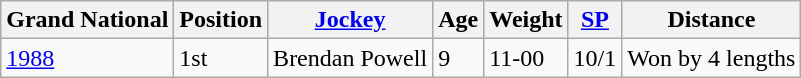<table class="wikitable sortable">
<tr>
<th>Grand National</th>
<th>Position</th>
<th><a href='#'>Jockey</a></th>
<th>Age</th>
<th>Weight</th>
<th><a href='#'>SP</a></th>
<th>Distance</th>
</tr>
<tr>
<td><a href='#'>1988</a></td>
<td>1st</td>
<td>Brendan Powell</td>
<td>9</td>
<td>11-00</td>
<td>10/1</td>
<td>Won by 4 lengths</td>
</tr>
</table>
